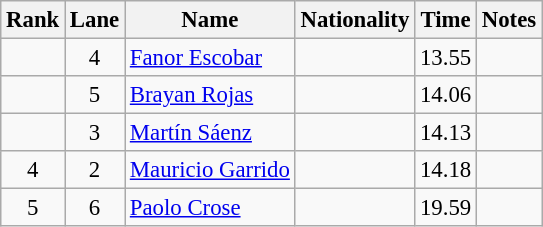<table class="wikitable sortable" style="text-align:center;font-size:95%">
<tr>
<th>Rank</th>
<th>Lane</th>
<th>Name</th>
<th>Nationality</th>
<th>Time</th>
<th>Notes</th>
</tr>
<tr>
<td></td>
<td>4</td>
<td align=left><a href='#'>Fanor Escobar</a></td>
<td align=left></td>
<td>13.55</td>
<td></td>
</tr>
<tr>
<td></td>
<td>5</td>
<td align=left><a href='#'>Brayan Rojas</a></td>
<td align=left></td>
<td>14.06</td>
<td></td>
</tr>
<tr>
<td></td>
<td>3</td>
<td align=left><a href='#'>Martín Sáenz</a></td>
<td align=left></td>
<td>14.13</td>
<td></td>
</tr>
<tr>
<td>4</td>
<td>2</td>
<td align=left><a href='#'>Mauricio Garrido</a></td>
<td align=left></td>
<td>14.18</td>
<td></td>
</tr>
<tr>
<td>5</td>
<td>6</td>
<td align=left><a href='#'>Paolo Crose</a></td>
<td align=left></td>
<td>19.59</td>
<td></td>
</tr>
</table>
